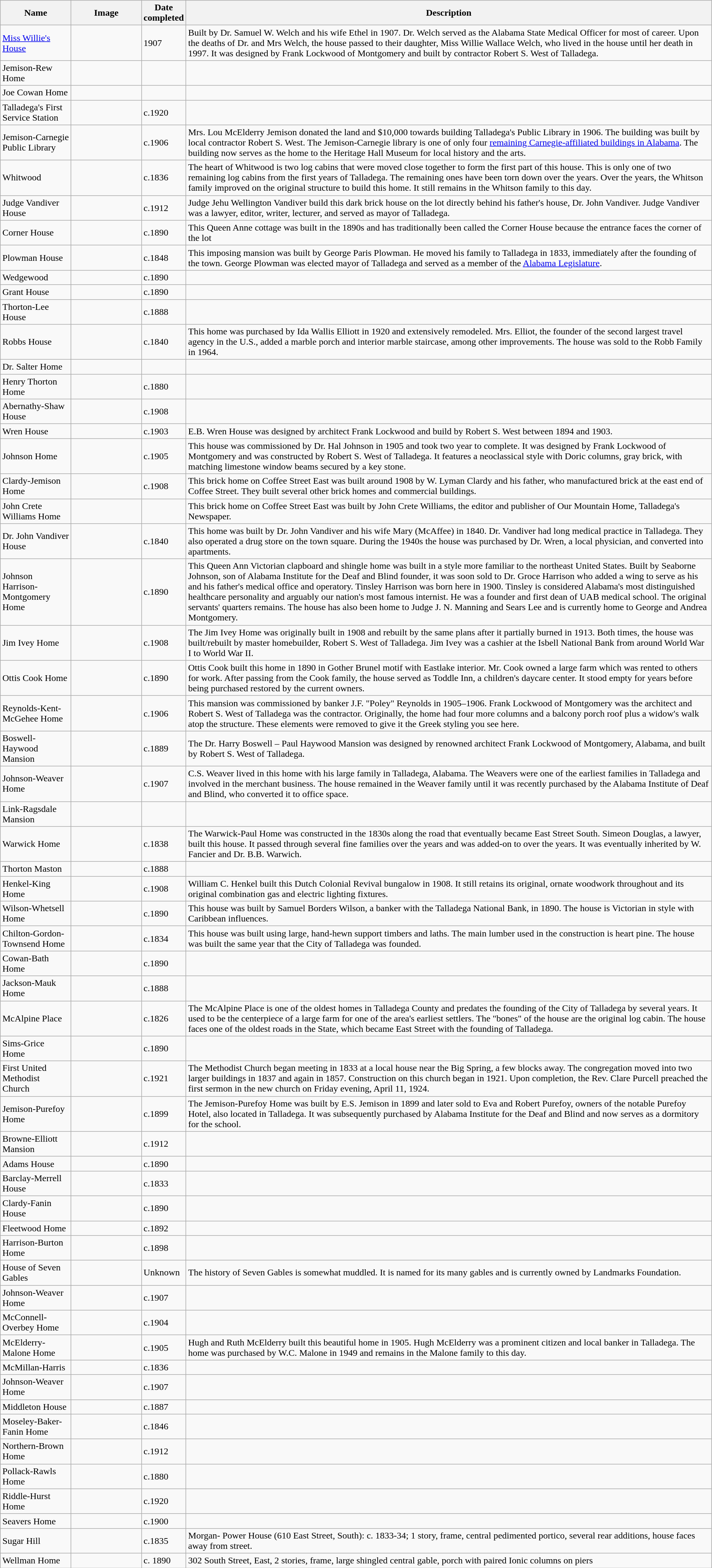<table class="wikitable sortable" style="width:98%">
<tr>
<th width = 10% ><strong>Name</strong></th>
<th width = 10% ><strong>Image</strong></th>
<th width = 5% ><strong>Date completed</strong></th>
<th width = 75% ><strong>Description</strong></th>
</tr>
<tr>
<td><a href='#'>Miss Willie's House</a></td>
<td></td>
<td>1907</td>
<td>Built by Dr. Samuel W. Welch and his wife Ethel in 1907. Dr. Welch served as the Alabama State Medical Officer for most of career.  Upon the deaths of Dr. and Mrs Welch, the house passed to their daughter, Miss Willie Wallace Welch, who lived in the house until her death in 1997.  It was designed by Frank Lockwood of Montgomery and built by contractor Robert S. West of Talladega.</td>
</tr>
<tr>
<td>Jemison-Rew Home</td>
<td></td>
<td></td>
<td></td>
</tr>
<tr>
<td>Joe Cowan Home</td>
<td></td>
<td></td>
<td></td>
</tr>
<tr>
<td>Talladega's First Service Station</td>
<td></td>
<td>c.1920</td>
<td></td>
</tr>
<tr>
<td>Jemison-Carnegie Public Library</td>
<td></td>
<td>c.1906</td>
<td>Mrs. Lou McElderry Jemison donated the land and $10,000 towards building Talladega's Public Library in 1906.  The building was built by local contractor Robert S. West.  The Jemison-Carnegie library is one of only four <a href='#'>remaining Carnegie-affiliated buildings in Alabama</a>.  The building now serves as the home to the Heritage Hall Museum for local history and the arts.</td>
</tr>
<tr>
<td>Whitwood</td>
<td></td>
<td>c.1836</td>
<td>The heart of Whitwood is two log cabins that were moved close together to form the first part of this house.  This is only one of two remaining log cabins from the first years of Talladega.  The remaining ones have been torn down over the years.  Over the years, the Whitson family improved on the original structure to build this home.  It still remains in the Whitson family to this day.</td>
</tr>
<tr>
<td>Judge Vandiver House</td>
<td></td>
<td>c.1912</td>
<td>Judge Jehu Wellington Vandiver build this dark brick house on the lot directly behind his father's house, Dr. John Vandiver.  Judge Vandiver was a lawyer, editor, writer, lecturer, and served as mayor of Talladega.</td>
</tr>
<tr>
<td>Corner House</td>
<td></td>
<td>c.1890</td>
<td>This Queen Anne cottage was built in the 1890s and has traditionally been called the Corner House because the entrance faces the corner of the lot</td>
</tr>
<tr>
<td>Plowman House</td>
<td></td>
<td>c.1848</td>
<td>This imposing mansion was built by George Paris Plowman.  He moved his family to Talladega in 1833, immediately after the founding of the town.  George Plowman was elected mayor of Talladega and served as a member of the <a href='#'>Alabama Legislature</a>.</td>
</tr>
<tr>
<td>Wedgewood</td>
<td></td>
<td>c.1890</td>
<td></td>
</tr>
<tr>
<td>Grant House</td>
<td></td>
<td>c.1890</td>
<td></td>
</tr>
<tr>
<td>Thorton-Lee House</td>
<td></td>
<td>c.1888</td>
<td></td>
</tr>
<tr>
<td>Robbs House</td>
<td></td>
<td>c.1840</td>
<td>This home was purchased by Ida Wallis Elliott in 1920 and extensively remodeled.  Mrs. Elliot, the founder of the second largest travel agency in the U.S., added a marble porch and interior marble staircase, among other improvements.  The house was sold to the Robb Family in 1964.</td>
</tr>
<tr>
<td>Dr. Salter Home</td>
<td></td>
<td></td>
<td></td>
</tr>
<tr>
<td>Henry Thorton Home</td>
<td></td>
<td>c.1880</td>
<td></td>
</tr>
<tr>
<td>Abernathy-Shaw House</td>
<td></td>
<td>c.1908</td>
<td></td>
</tr>
<tr>
<td>Wren House</td>
<td></td>
<td>c.1903</td>
<td>E.B. Wren House was designed by architect Frank Lockwood and build by Robert S. West between 1894 and 1903.</td>
</tr>
<tr>
<td>Johnson Home</td>
<td></td>
<td>c.1905</td>
<td>This house was commissioned by Dr. Hal Johnson in 1905 and took two year to complete.  It was designed by Frank Lockwood of Montgomery and was constructed by Robert S. West of Talladega.  It features a neoclassical style with Doric columns, gray brick, with matching limestone window beams secured by a key stone.</td>
</tr>
<tr>
<td>Clardy-Jemison Home</td>
<td></td>
<td>c.1908</td>
<td>This brick home on Coffee Street East was built around 1908 by W. Lyman Clardy and his father, who manufactured brick at the east end of Coffee Street.  They built several other brick homes and commercial buildings.</td>
</tr>
<tr>
<td>John Crete Williams Home</td>
<td></td>
<td></td>
<td>This brick home on Coffee Street East was built by John Crete Williams, the editor and publisher of Our Mountain Home, Talladega's Newspaper.</td>
</tr>
<tr>
<td>Dr. John Vandiver House</td>
<td></td>
<td>c.1840</td>
<td>This home was built by Dr. John Vandiver and his wife Mary (McAffee) in 1840.  Dr. Vandiver had long medical practice in Talladega.  They also operated a drug store on the town square.  During the 1940s the house was purchased by Dr. Wren, a local physician, and converted into apartments.</td>
</tr>
<tr>
<td>Johnson Harrison-Montgomery Home</td>
<td></td>
<td>c.1890</td>
<td>This Queen Ann Victorian clapboard and shingle home was built in a style more familiar to the northeast United States. Built by Seaborne Johnson, son of Alabama Institute for the Deaf and Blind founder, it was soon sold to Dr. Groce Harrison who added a wing to serve as his and his father's medical office and operatory. Tinsley Harrison was born here in 1900. Tinsley is considered Alabama's  most distinguished healthcare personality and arguably our nation's most famous internist. He was a founder and first dean of UAB medical school. The original servants' quarters remains. The house has also been home to Judge J. N. Manning and Sears Lee and is currently home to George and Andrea Montgomery.</td>
</tr>
<tr>
<td>Jim Ivey Home</td>
<td></td>
<td>c.1908</td>
<td>The Jim Ivey Home was originally built in 1908 and rebuilt by the same plans after it partially burned in 1913.  Both times, the house was built/rebuilt by master homebuilder, Robert S. West of Talladega.   Jim Ivey was a cashier at the Isbell National Bank from around World War I to World War II.</td>
</tr>
<tr>
<td>Ottis Cook Home</td>
<td></td>
<td>c.1890</td>
<td>Ottis Cook built this home in 1890 in Gother Brunel motif with Eastlake interior.  Mr. Cook owned a large farm which was rented to others for work.  After passing from the Cook family, the house served as Toddle Inn, a children's daycare center.  It stood empty for years before being purchased restored by the current owners.</td>
</tr>
<tr>
<td>Reynolds-Kent-McGehee Home</td>
<td></td>
<td>c.1906</td>
<td>This mansion was commissioned by banker J.F. "Poley" Reynolds in 1905–1906.  Frank Lockwood of Montgomery was the architect and Robert S. West of Talladega was the contractor.  Originally, the home had four more columns and a balcony porch roof plus a widow's walk atop the structure.  These elements were removed to give it the Greek styling you see here.</td>
</tr>
<tr>
<td>Boswell-Haywood Mansion</td>
<td></td>
<td>c.1889</td>
<td>The Dr. Harry Boswell – Paul Haywood Mansion was designed by renowned architect Frank Lockwood of Montgomery, Alabama, and built by Robert S. West of Talladega.</td>
</tr>
<tr>
<td>Johnson-Weaver Home</td>
<td></td>
<td>c.1907</td>
<td>C.S. Weaver lived in this home with his large family in Talladega, Alabama.  The Weavers were one of the earliest families in Talladega and involved in the merchant business.  The house remained in the Weaver family until it was recently purchased by the Alabama Institute of Deaf and Blind, who converted it to office space.</td>
</tr>
<tr>
<td>Link-Ragsdale Mansion</td>
<td></td>
<td></td>
<td></td>
</tr>
<tr>
<td>Warwick Home</td>
<td></td>
<td>c.1838</td>
<td>The Warwick-Paul Home was constructed in the 1830s along the road that eventually became East Street South.  Simeon Douglas, a lawyer, built this house.  It passed through several fine families over the years and was added-on to over the years.  It was eventually inherited by W. Fancier and Dr. B.B. Warwich.</td>
</tr>
<tr>
<td>Thorton Maston</td>
<td></td>
<td>c.1888</td>
<td></td>
</tr>
<tr>
<td>Henkel-King Home</td>
<td></td>
<td>c.1908</td>
<td>William C. Henkel built this Dutch Colonial Revival bungalow in 1908. It still retains its original, ornate woodwork throughout and its original combination gas and electric lighting fixtures.</td>
</tr>
<tr>
<td>Wilson-Whetsell Home</td>
<td></td>
<td>c.1890</td>
<td>This house was built by Samuel Borders Wilson, a banker with the Talladega National Bank, in 1890.  The house is Victorian in style with Caribbean influences.</td>
</tr>
<tr>
<td>Chilton-Gordon-Townsend Home</td>
<td></td>
<td>c.1834</td>
<td>This house was built using large, hand-hewn support timbers and laths.  The main lumber used in the construction is heart pine.  The house was built the same year that the City of Talladega was founded.</td>
</tr>
<tr>
<td>Cowan-Bath Home</td>
<td></td>
<td>c.1890</td>
<td></td>
</tr>
<tr>
<td>Jackson-Mauk Home</td>
<td></td>
<td>c.1888</td>
<td></td>
</tr>
<tr>
<td>McAlpine Place</td>
<td></td>
<td>c.1826</td>
<td>The McAlpine Place is one of the oldest homes in Talladega County and predates the founding of the City of Talladega by several years.  It used to be the centerpiece of a large farm for one of the area's earliest settlers.  The "bones" of the house are the original log cabin.  The house faces one of the oldest roads in the State, which became East Street with the founding of Talladega.</td>
</tr>
<tr>
<td>Sims-Grice Home</td>
<td></td>
<td>c.1890</td>
<td></td>
</tr>
<tr>
<td>First United Methodist Church</td>
<td></td>
<td>c.1921</td>
<td>The Methodist Church began meeting in 1833 at a local house near the Big Spring, a few blocks away.  The congregation moved into two larger buildings in 1837 and again in 1857.  Construction on this church began in 1921.  Upon completion, the Rev. Clare Purcell preached the first sermon in the new church on Friday evening, April 11, 1924.</td>
</tr>
<tr>
<td>Jemison-Purefoy Home</td>
<td></td>
<td>c.1899</td>
<td>The Jemison-Purefoy Home was built by E.S. Jemison in 1899 and later sold to Eva and Robert Purefoy, owners of the notable Purefoy Hotel, also located in Talladega. It was subsequently purchased by Alabama Institute for the Deaf and Blind and now serves as a dormitory for the school.</td>
</tr>
<tr>
<td>Browne-Elliott Mansion</td>
<td></td>
<td>c.1912</td>
<td></td>
</tr>
<tr>
<td>Adams House</td>
<td></td>
<td>c.1890</td>
<td></td>
</tr>
<tr>
<td>Barclay-Merrell House</td>
<td></td>
<td>c.1833</td>
<td></td>
</tr>
<tr>
<td>Clardy-Fanin House</td>
<td></td>
<td>c.1890</td>
<td></td>
</tr>
<tr>
<td>Fleetwood Home</td>
<td></td>
<td>c.1892</td>
<td></td>
</tr>
<tr>
<td>Harrison-Burton Home</td>
<td></td>
<td>c.1898</td>
<td></td>
</tr>
<tr>
<td>House of Seven Gables</td>
<td></td>
<td>Unknown</td>
<td>The history of Seven Gables is somewhat muddled.  It is named for its many gables and is currently owned by Landmarks Foundation.</td>
</tr>
<tr>
<td>Johnson-Weaver Home</td>
<td></td>
<td>c.1907</td>
<td></td>
</tr>
<tr>
<td>McConnell-Overbey Home</td>
<td></td>
<td>c.1904</td>
<td></td>
</tr>
<tr>
<td>McElderry-Malone Home</td>
<td></td>
<td>c.1905</td>
<td>Hugh and Ruth McElderry built this beautiful home in 1905. Hugh McElderry was a prominent citizen and local banker in Talladega. The home was purchased by W.C. Malone in 1949 and remains in the Malone family to this day.</td>
</tr>
<tr>
<td>McMillan-Harris</td>
<td></td>
<td>c.1836</td>
<td></td>
</tr>
<tr>
<td>Johnson-Weaver Home</td>
<td></td>
<td>c.1907</td>
<td></td>
</tr>
<tr>
<td>Middleton House</td>
<td></td>
<td>c.1887</td>
<td></td>
</tr>
<tr>
<td>Moseley-Baker-Fanin Home</td>
<td></td>
<td>c.1846</td>
<td></td>
</tr>
<tr>
<td>Northern-Brown Home</td>
<td></td>
<td>c.1912</td>
<td></td>
</tr>
<tr>
<td>Pollack-Rawls Home</td>
<td></td>
<td>c.1880</td>
<td></td>
</tr>
<tr>
<td>Riddle-Hurst Home</td>
<td></td>
<td>c.1920</td>
<td></td>
</tr>
<tr>
<td>Seavers Home</td>
<td></td>
<td>c.1900</td>
<td></td>
</tr>
<tr>
<td>Sugar Hill</td>
<td></td>
<td>c.1835</td>
<td>Morgan- Power House (610 East Street, South): c. 1833-34; 1 story, frame, central pedimented portico, several rear additions, house faces away from street.</td>
</tr>
<tr>
<td>Wellman Home</td>
<td></td>
<td>c. 1890</td>
<td>302 South Street, East, 2 stories, frame, large shingled central gable, porch with paired Ionic columns on piers</td>
</tr>
</table>
